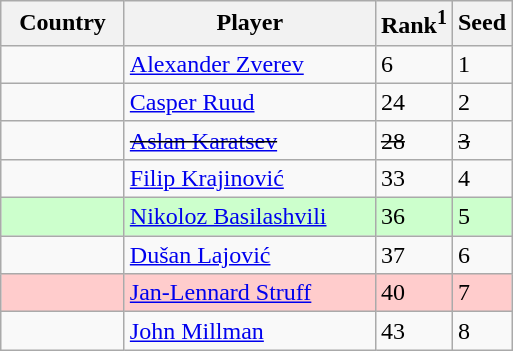<table class=wikitable>
<tr>
<th width="75">Country</th>
<th width="160">Player</th>
<th>Rank<sup>1</sup></th>
<th>Seed</th>
</tr>
<tr>
<td></td>
<td><a href='#'>Alexander Zverev</a></td>
<td>6</td>
<td>1</td>
</tr>
<tr>
<td></td>
<td><a href='#'>Casper Ruud</a></td>
<td>24</td>
<td>2</td>
</tr>
<tr>
<td><s></s></td>
<td><s><a href='#'>Aslan Karatsev</a></s></td>
<td><s>28</s></td>
<td><s>3</s></td>
</tr>
<tr>
<td></td>
<td><a href='#'>Filip Krajinović</a></td>
<td>33</td>
<td>4</td>
</tr>
<tr style="background:#cfc;">
<td></td>
<td><a href='#'>Nikoloz Basilashvili</a></td>
<td>36</td>
<td>5</td>
</tr>
<tr>
<td></td>
<td><a href='#'>Dušan Lajović</a></td>
<td>37</td>
<td>6</td>
</tr>
<tr style="background:#fcc;">
<td></td>
<td><a href='#'>Jan-Lennard Struff</a></td>
<td>40</td>
<td>7</td>
</tr>
<tr>
<td></td>
<td><a href='#'>John Millman</a></td>
<td>43</td>
<td>8</td>
</tr>
</table>
